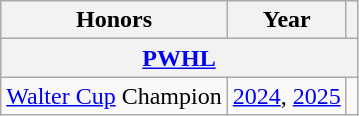<table class="wikitable">
<tr>
<th>Honors</th>
<th>Year</th>
<th></th>
</tr>
<tr>
<th colspan="3"><a href='#'>PWHL</a></th>
</tr>
<tr>
<td><a href='#'>Walter Cup</a> Champion</td>
<td><a href='#'>2024</a>, <a href='#'>2025</a></td>
<td></td>
</tr>
</table>
